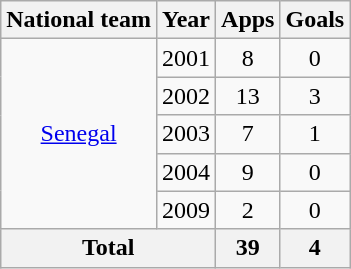<table class="wikitable" style="text-align:center">
<tr>
<th>National team</th>
<th>Year</th>
<th>Apps</th>
<th>Goals</th>
</tr>
<tr>
<td rowspan="5"><a href='#'>Senegal</a></td>
<td>2001</td>
<td>8</td>
<td>0</td>
</tr>
<tr>
<td>2002</td>
<td>13</td>
<td>3</td>
</tr>
<tr>
<td>2003</td>
<td>7</td>
<td>1</td>
</tr>
<tr>
<td>2004</td>
<td>9</td>
<td>0</td>
</tr>
<tr>
<td>2009</td>
<td>2</td>
<td>0</td>
</tr>
<tr>
<th colspan="2">Total</th>
<th>39</th>
<th>4</th>
</tr>
</table>
